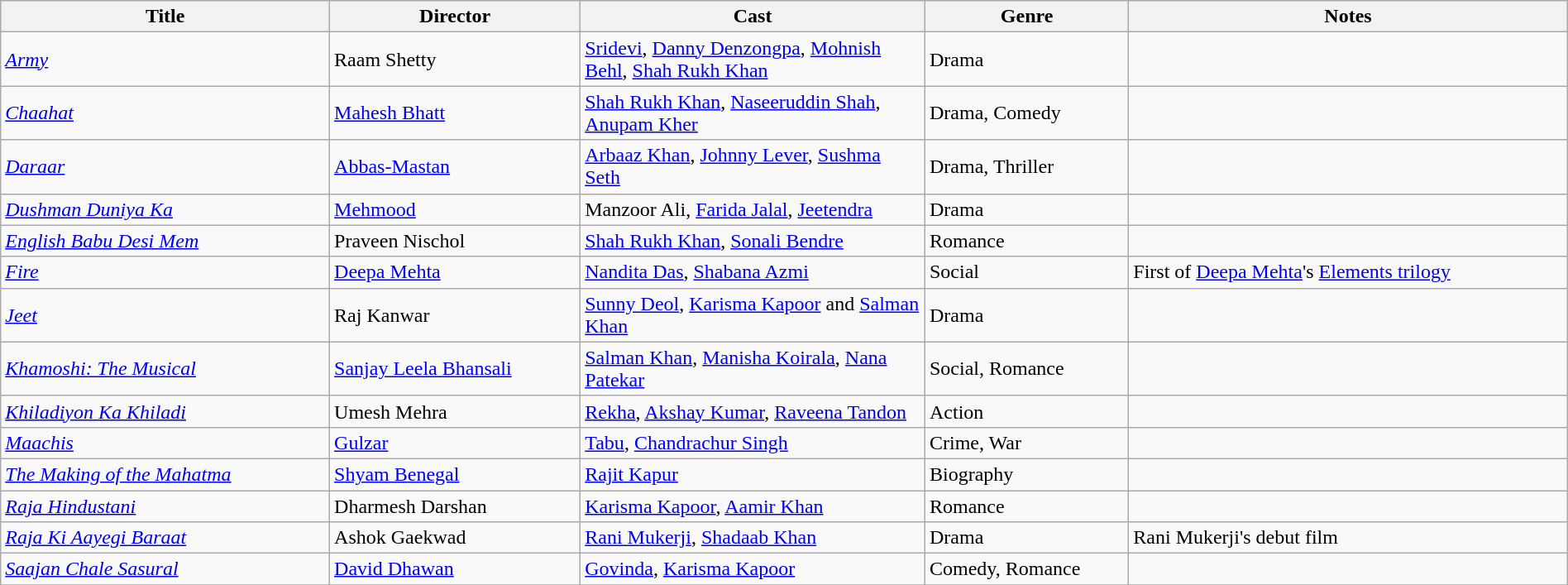<table class="wikitable sortable" width= "100%">
<tr>
<th width=21%>Title</th>
<th width=16%>Director</th>
<th width=22%>Cast</th>
<th width=13%>Genre</th>
<th width=28%>Notes</th>
</tr>
<tr>
<td><em><a href='#'>Army</a></em></td>
<td>Raam Shetty</td>
<td><a href='#'>Sridevi</a>, <a href='#'>Danny Denzongpa</a>, <a href='#'>Mohnish Behl</a>, <a href='#'>Shah Rukh Khan</a></td>
<td>Drama</td>
<td></td>
</tr>
<tr>
<td><em><a href='#'>Chaahat</a></em></td>
<td><a href='#'>Mahesh Bhatt</a></td>
<td><a href='#'>Shah Rukh Khan</a>, <a href='#'>Naseeruddin Shah</a>, <a href='#'>Anupam Kher</a></td>
<td>Drama, Comedy</td>
<td></td>
</tr>
<tr>
<td><em><a href='#'>Daraar</a></em></td>
<td><a href='#'>Abbas-Mastan</a></td>
<td><a href='#'>Arbaaz Khan</a>, <a href='#'>Johnny Lever</a>, <a href='#'>Sushma Seth</a></td>
<td>Drama, Thriller</td>
<td></td>
</tr>
<tr>
<td><em><a href='#'>Dushman Duniya Ka</a></em></td>
<td><a href='#'>Mehmood</a></td>
<td>Manzoor Ali, <a href='#'>Farida Jalal</a>, <a href='#'>Jeetendra</a></td>
<td>Drama</td>
<td></td>
</tr>
<tr>
<td><em><a href='#'>English Babu Desi Mem</a></em></td>
<td>Praveen Nischol</td>
<td><a href='#'>Shah Rukh Khan</a>, <a href='#'>Sonali Bendre</a></td>
<td>Romance</td>
<td></td>
</tr>
<tr>
<td><em><a href='#'>Fire</a></em></td>
<td><a href='#'>Deepa Mehta</a></td>
<td><a href='#'>Nandita Das</a>, <a href='#'>Shabana Azmi</a></td>
<td>Social</td>
<td>First of <a href='#'>Deepa Mehta</a>'s <a href='#'>Elements trilogy</a></td>
</tr>
<tr>
<td><em><a href='#'>Jeet</a></em></td>
<td>Raj Kanwar</td>
<td><a href='#'>Sunny Deol</a>, <a href='#'>Karisma Kapoor</a> and <a href='#'>Salman Khan</a></td>
<td>Drama</td>
<td></td>
</tr>
<tr>
<td><em><a href='#'>Khamoshi: The Musical</a></em></td>
<td><a href='#'>Sanjay Leela Bhansali</a></td>
<td><a href='#'>Salman Khan</a>, <a href='#'>Manisha Koirala</a>, <a href='#'>Nana Patekar</a></td>
<td>Social, Romance</td>
<td></td>
</tr>
<tr>
<td><em><a href='#'>Khiladiyon Ka Khiladi</a></em></td>
<td>Umesh Mehra</td>
<td><a href='#'>Rekha</a>, <a href='#'>Akshay Kumar</a>, <a href='#'>Raveena Tandon</a></td>
<td>Action</td>
<td></td>
</tr>
<tr>
<td><em><a href='#'>Maachis</a></em></td>
<td><a href='#'>Gulzar</a></td>
<td><a href='#'>Tabu</a>, <a href='#'>Chandrachur Singh</a></td>
<td>Crime, War</td>
<td></td>
</tr>
<tr>
<td><em><a href='#'>The Making of the Mahatma</a></em></td>
<td><a href='#'>Shyam Benegal</a></td>
<td><a href='#'>Rajit Kapur</a></td>
<td>Biography</td>
<td></td>
</tr>
<tr>
<td><em><a href='#'>Raja Hindustani</a></em></td>
<td>Dharmesh Darshan</td>
<td><a href='#'>Karisma Kapoor</a>, <a href='#'>Aamir Khan</a></td>
<td>Romance</td>
<td></td>
</tr>
<tr>
<td><em><a href='#'>Raja Ki Aayegi Baraat</a></em></td>
<td>Ashok Gaekwad</td>
<td><a href='#'>Rani Mukerji</a>, <a href='#'>Shadaab Khan</a></td>
<td>Drama</td>
<td>Rani Mukerji's debut film</td>
</tr>
<tr>
<td><em><a href='#'>Saajan Chale Sasural</a></em></td>
<td><a href='#'>David Dhawan</a></td>
<td><a href='#'>Govinda</a>, <a href='#'>Karisma Kapoor</a></td>
<td>Comedy, Romance</td>
<td></td>
</tr>
<tr>
</tr>
</table>
